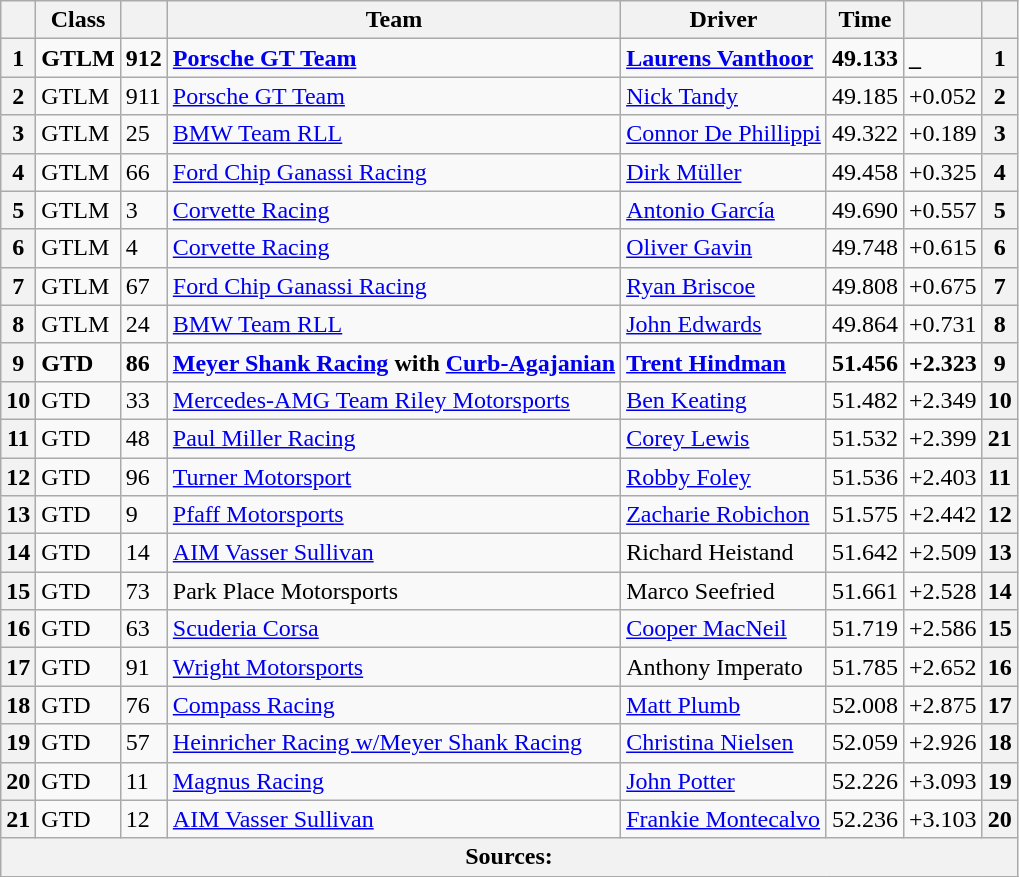<table class="wikitable">
<tr>
<th scope="col"></th>
<th scope="col">Class</th>
<th scope="col"></th>
<th scope="col">Team</th>
<th scope="col">Driver</th>
<th scope="col">Time</th>
<th scope="col"></th>
<th scope="col"></th>
</tr>
<tr style="font-weight:bold">
<th scope="row">1</th>
<td>GTLM</td>
<td>912</td>
<td> <a href='#'>Porsche GT Team</a></td>
<td> <a href='#'>Laurens Vanthoor</a></td>
<td>49.133</td>
<td>_</td>
<th>1 </th>
</tr>
<tr>
<th scope="row">2</th>
<td>GTLM</td>
<td>911</td>
<td> <a href='#'>Porsche GT Team</a></td>
<td> <a href='#'>Nick Tandy</a></td>
<td>49.185</td>
<td>+0.052</td>
<th>2</th>
</tr>
<tr>
<th scope="row">3</th>
<td>GTLM</td>
<td>25</td>
<td> <a href='#'>BMW Team RLL</a></td>
<td> <a href='#'>Connor De Phillippi</a></td>
<td>49.322</td>
<td>+0.189</td>
<th>3</th>
</tr>
<tr>
<th scope="row">4</th>
<td>GTLM</td>
<td>66</td>
<td> <a href='#'>Ford Chip Ganassi Racing</a></td>
<td> <a href='#'>Dirk Müller</a></td>
<td>49.458</td>
<td>+0.325</td>
<th>4</th>
</tr>
<tr>
<th scope="row">5</th>
<td>GTLM</td>
<td>3</td>
<td> <a href='#'>Corvette Racing</a></td>
<td> <a href='#'>Antonio García</a></td>
<td>49.690</td>
<td>+0.557</td>
<th>5</th>
</tr>
<tr>
<th scope="row">6</th>
<td>GTLM</td>
<td>4</td>
<td> <a href='#'>Corvette Racing</a></td>
<td> <a href='#'>Oliver Gavin</a></td>
<td>49.748</td>
<td>+0.615</td>
<th>6</th>
</tr>
<tr>
<th scope="row">7</th>
<td>GTLM</td>
<td>67</td>
<td> <a href='#'>Ford Chip Ganassi Racing</a></td>
<td> <a href='#'>Ryan Briscoe</a></td>
<td>49.808</td>
<td>+0.675</td>
<th>7</th>
</tr>
<tr>
<th scope="row">8</th>
<td>GTLM</td>
<td>24</td>
<td> <a href='#'>BMW Team RLL</a></td>
<td> <a href='#'>John Edwards</a></td>
<td>49.864</td>
<td>+0.731</td>
<th>8</th>
</tr>
<tr style="font-weight:bold">
<th scope="row">9</th>
<td>GTD</td>
<td>86</td>
<td> <a href='#'>Meyer Shank Racing</a> with <a href='#'>Curb-Agajanian</a></td>
<td> <a href='#'>Trent Hindman</a></td>
<td>51.456</td>
<td>+2.323</td>
<th>9</th>
</tr>
<tr>
<th scope="row">10</th>
<td>GTD</td>
<td>33</td>
<td> <a href='#'>Mercedes-AMG Team Riley Motorsports</a></td>
<td> <a href='#'>Ben Keating</a></td>
<td>51.482</td>
<td>+2.349</td>
<th>10</th>
</tr>
<tr>
<th scope="row">11</th>
<td>GTD</td>
<td>48</td>
<td> <a href='#'>Paul Miller Racing</a></td>
<td> <a href='#'>Corey Lewis</a></td>
<td>51.532</td>
<td>+2.399</td>
<th>21</th>
</tr>
<tr>
<th scope="row">12</th>
<td>GTD</td>
<td>96</td>
<td> <a href='#'>Turner Motorsport</a></td>
<td> <a href='#'>Robby Foley</a></td>
<td>51.536</td>
<td>+2.403</td>
<th>11</th>
</tr>
<tr>
<th scope="row">13</th>
<td>GTD</td>
<td>9</td>
<td> <a href='#'>Pfaff Motorsports</a></td>
<td> <a href='#'>Zacharie Robichon</a></td>
<td>51.575</td>
<td>+2.442</td>
<th>12</th>
</tr>
<tr>
<th scope="row">14</th>
<td>GTD</td>
<td>14</td>
<td> <a href='#'>AIM Vasser Sullivan</a></td>
<td> Richard Heistand</td>
<td>51.642</td>
<td>+2.509</td>
<th>13</th>
</tr>
<tr>
<th scope="row">15</th>
<td>GTD</td>
<td>73</td>
<td> Park Place Motorsports</td>
<td> Marco Seefried</td>
<td>51.661</td>
<td>+2.528</td>
<th>14</th>
</tr>
<tr>
<th scope="row">16</th>
<td>GTD</td>
<td>63</td>
<td> <a href='#'>Scuderia Corsa</a></td>
<td> <a href='#'>Cooper MacNeil</a></td>
<td>51.719</td>
<td>+2.586</td>
<th>15</th>
</tr>
<tr>
<th scope="row">17</th>
<td>GTD</td>
<td>91</td>
<td> <a href='#'>Wright Motorsports</a></td>
<td> Anthony Imperato</td>
<td>51.785</td>
<td>+2.652</td>
<th>16</th>
</tr>
<tr>
<th scope="row">18</th>
<td>GTD</td>
<td>76</td>
<td> <a href='#'>Compass Racing</a></td>
<td> <a href='#'>Matt Plumb</a></td>
<td>52.008</td>
<td>+2.875</td>
<th>17</th>
</tr>
<tr>
<th scope="row">19</th>
<td>GTD</td>
<td>57</td>
<td> <a href='#'>Heinricher Racing w/Meyer Shank Racing</a></td>
<td> <a href='#'>Christina Nielsen</a></td>
<td>52.059</td>
<td>+2.926</td>
<th>18</th>
</tr>
<tr>
<th scope="row">20</th>
<td>GTD</td>
<td>11</td>
<td> <a href='#'>Magnus Racing</a></td>
<td> <a href='#'>John Potter</a></td>
<td>52.226</td>
<td>+3.093</td>
<th>19</th>
</tr>
<tr>
<th scope="row">21</th>
<td>GTD</td>
<td>12</td>
<td> <a href='#'>AIM Vasser Sullivan</a></td>
<td> <a href='#'>Frankie Montecalvo</a></td>
<td>52.236</td>
<td>+3.103</td>
<th>20</th>
</tr>
<tr>
<th colspan="8">Sources:</th>
</tr>
<tr>
</tr>
</table>
